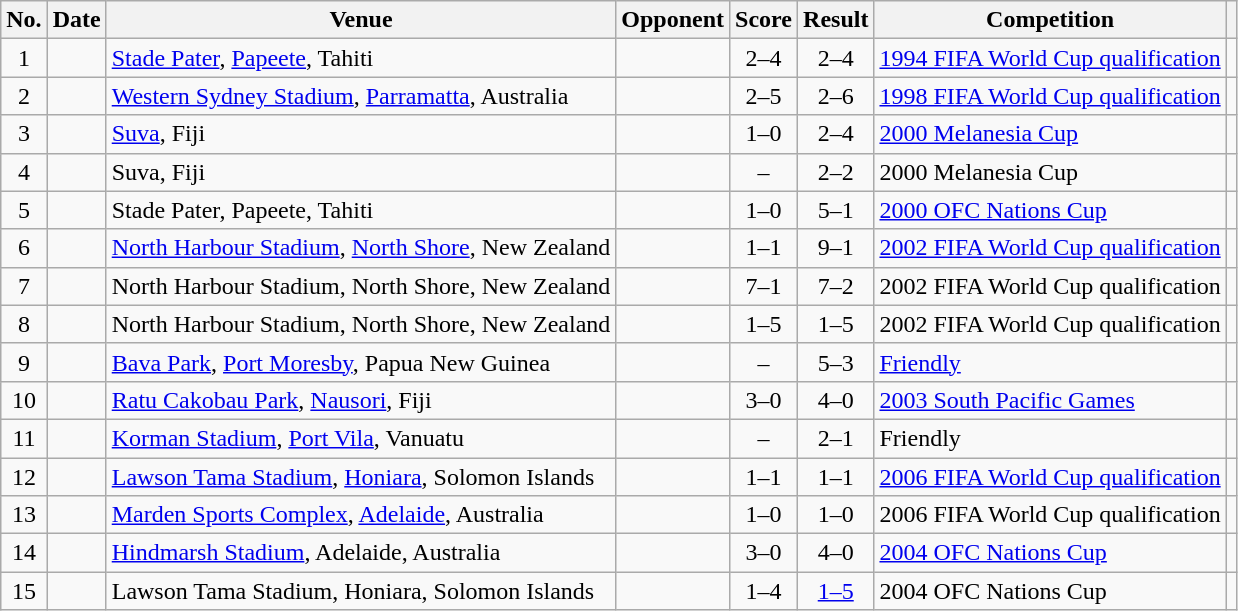<table class="wikitable sortable">
<tr>
<th scope="col">No.</th>
<th scope="col">Date</th>
<th scope="col">Venue</th>
<th scope="col">Opponent</th>
<th scope="col">Score</th>
<th scope="col">Result</th>
<th scope="col">Competition</th>
<th scope="col" class="unsortable"></th>
</tr>
<tr>
<td style="text-align:center">1</td>
<td></td>
<td><a href='#'>Stade Pater</a>, <a href='#'>Papeete</a>, Tahiti</td>
<td></td>
<td style="text-align:center">2–4</td>
<td style="text-align:center">2–4</td>
<td><a href='#'>1994 FIFA World Cup qualification</a></td>
<td></td>
</tr>
<tr>
<td style="text-align:center">2</td>
<td></td>
<td><a href='#'>Western Sydney Stadium</a>, <a href='#'>Parramatta</a>, Australia</td>
<td></td>
<td style="text-align:center">2–5</td>
<td style="text-align:center">2–6</td>
<td><a href='#'>1998 FIFA World Cup qualification</a></td>
<td></td>
</tr>
<tr>
<td style="text-align:center">3</td>
<td></td>
<td><a href='#'>Suva</a>, Fiji</td>
<td></td>
<td style="text-align:center">1–0</td>
<td style="text-align:center">2–4</td>
<td><a href='#'>2000 Melanesia Cup</a></td>
<td></td>
</tr>
<tr>
<td style="text-align:center">4</td>
<td></td>
<td>Suva, Fiji</td>
<td></td>
<td style="text-align:center">–</td>
<td style="text-align:center">2–2</td>
<td>2000 Melanesia Cup</td>
<td></td>
</tr>
<tr>
<td style="text-align:center">5</td>
<td></td>
<td>Stade Pater, Papeete, Tahiti</td>
<td></td>
<td style="text-align:center">1–0</td>
<td style="text-align:center">5–1</td>
<td><a href='#'>2000 OFC Nations Cup</a></td>
<td></td>
</tr>
<tr>
<td style="text-align:center">6</td>
<td></td>
<td><a href='#'>North Harbour Stadium</a>, <a href='#'>North Shore</a>, New Zealand</td>
<td></td>
<td style="text-align:center">1–1</td>
<td style="text-align:center">9–1</td>
<td><a href='#'>2002 FIFA World Cup qualification</a></td>
<td></td>
</tr>
<tr>
<td style="text-align:center">7</td>
<td></td>
<td>North Harbour Stadium, North Shore, New Zealand</td>
<td></td>
<td style="text-align:center">7–1</td>
<td style="text-align:center">7–2</td>
<td>2002 FIFA World Cup qualification</td>
<td></td>
</tr>
<tr>
<td style="text-align:center">8</td>
<td></td>
<td>North Harbour Stadium, North Shore, New Zealand</td>
<td></td>
<td style="text-align:center">1–5</td>
<td style="text-align:center">1–5</td>
<td>2002 FIFA World Cup qualification</td>
<td></td>
</tr>
<tr>
<td style="text-align:center">9</td>
<td></td>
<td><a href='#'>Bava Park</a>, <a href='#'>Port Moresby</a>, Papua New Guinea</td>
<td></td>
<td style="text-align:center">–</td>
<td style="text-align:center">5–3</td>
<td><a href='#'>Friendly</a></td>
<td></td>
</tr>
<tr>
<td style="text-align:center">10</td>
<td></td>
<td><a href='#'>Ratu Cakobau Park</a>, <a href='#'>Nausori</a>, Fiji</td>
<td></td>
<td style="text-align:center">3–0</td>
<td style="text-align:center">4–0</td>
<td><a href='#'>2003 South Pacific Games</a></td>
<td></td>
</tr>
<tr>
<td style="text-align:center">11</td>
<td></td>
<td><a href='#'>Korman Stadium</a>, <a href='#'>Port Vila</a>, Vanuatu</td>
<td></td>
<td style="text-align:center">–</td>
<td style="text-align:center">2–1</td>
<td>Friendly</td>
<td></td>
</tr>
<tr>
<td style="text-align:center">12</td>
<td></td>
<td><a href='#'>Lawson Tama Stadium</a>, <a href='#'>Honiara</a>, Solomon Islands</td>
<td></td>
<td style="text-align:center">1–1</td>
<td style="text-align:center">1–1</td>
<td><a href='#'>2006 FIFA World Cup qualification</a></td>
<td></td>
</tr>
<tr>
<td style="text-align:center">13</td>
<td></td>
<td><a href='#'>Marden Sports Complex</a>, <a href='#'>Adelaide</a>, Australia</td>
<td></td>
<td style="text-align:center">1–0</td>
<td style="text-align:center">1–0</td>
<td>2006 FIFA World Cup qualification</td>
<td></td>
</tr>
<tr>
<td style="text-align:center">14</td>
<td></td>
<td><a href='#'>Hindmarsh Stadium</a>, Adelaide, Australia</td>
<td></td>
<td style="text-align:center">3–0</td>
<td style="text-align:center">4–0</td>
<td><a href='#'>2004 OFC Nations Cup</a></td>
<td></td>
</tr>
<tr>
<td style="text-align:center">15</td>
<td></td>
<td>Lawson Tama Stadium, Honiara, Solomon Islands</td>
<td></td>
<td style="text-align:center">1–4</td>
<td style="text-align:center"><a href='#'>1–5</a></td>
<td>2004 OFC Nations Cup</td>
<td></td>
</tr>
</table>
